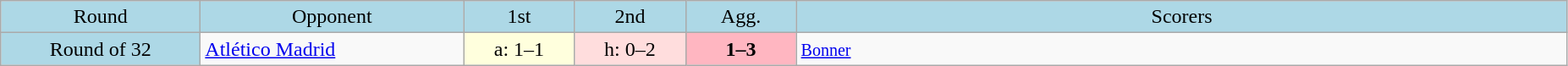<table class="wikitable" style="text-align:center">
<tr bgcolor=lightblue>
<td width=150px>Round</td>
<td width=200px>Opponent</td>
<td width=80px>1st</td>
<td width=80px>2nd</td>
<td width=80px>Agg.</td>
<td width=600px>Scorers</td>
</tr>
<tr>
<td bgcolor=lightblue>Round of 32</td>
<td align=left> <a href='#'>Atlético Madrid</a></td>
<td bgcolor=#ffffdd>a: 1–1</td>
<td bgcolor=#ffdddd>h: 0–2</td>
<td bgcolor=lightpink><strong>1–3</strong></td>
<td align=left><small><a href='#'>Bonner</a></small></td>
</tr>
</table>
